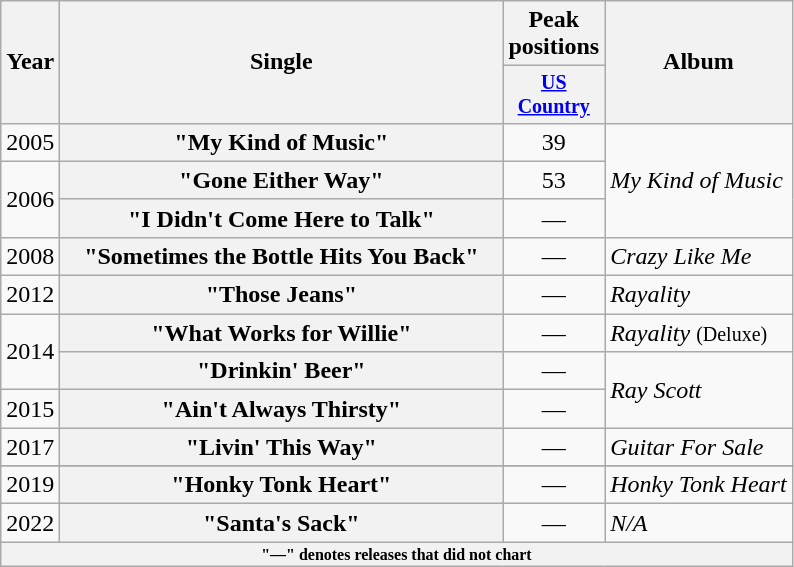<table class="wikitable plainrowheaders" style="text-align:center;">
<tr>
<th rowspan="2">Year</th>
<th rowspan="2" style="width:18em;">Single</th>
<th colspan="1">Peak positions</th>
<th rowspan="2">Album</th>
</tr>
<tr style="font-size:smaller;">
<th width="60"><a href='#'>US Country</a><br></th>
</tr>
<tr>
<td>2005</td>
<th scope="row">"My Kind of Music"</th>
<td>39</td>
<td align="left" rowspan="3"><em>My Kind of Music</em></td>
</tr>
<tr>
<td rowspan="2">2006</td>
<th scope="row">"Gone Either Way"</th>
<td>53</td>
</tr>
<tr>
<th scope="row">"I Didn't Come Here to Talk"</th>
<td>—</td>
</tr>
<tr>
<td>2008</td>
<th scope="row">"Sometimes the Bottle Hits You Back"</th>
<td>—</td>
<td align="left"><em>Crazy Like Me</em></td>
</tr>
<tr>
<td>2012</td>
<th scope="row">"Those Jeans"</th>
<td>—</td>
<td align="left"><em>Rayality</em></td>
</tr>
<tr>
<td rowspan="2">2014</td>
<th scope="row">"What Works for Willie"</th>
<td>—</td>
<td align="left"><em>Rayality</em> <small>(Deluxe)</small></td>
</tr>
<tr>
<th scope="row">"Drinkin' Beer"</th>
<td>—</td>
<td align="left" rowspan="2"><em>Ray Scott</em></td>
</tr>
<tr>
<td>2015</td>
<th scope="row">"Ain't Always Thirsty"</th>
<td>—</td>
</tr>
<tr>
<td rowspan="">2017</td>
<th scope="row">"Livin' This Way"</th>
<td>—</td>
<td align="left"><em>Guitar For Sale</em></td>
</tr>
<tr>
</tr>
<tr>
<td rowspan="">2019</td>
<th scope="row">"Honky Tonk Heart"</th>
<td>—</td>
<td align="left"><em>Honky Tonk Heart</em></td>
</tr>
<tr>
<td rowspan="">2022</td>
<th scope="row">"Santa's Sack"</th>
<td>—</td>
<td align="left"><em>N/A</em></td>
</tr>
<tr>
<th colspan="4" style="font-size:8pt">"—" denotes releases that did not chart</th>
</tr>
</table>
